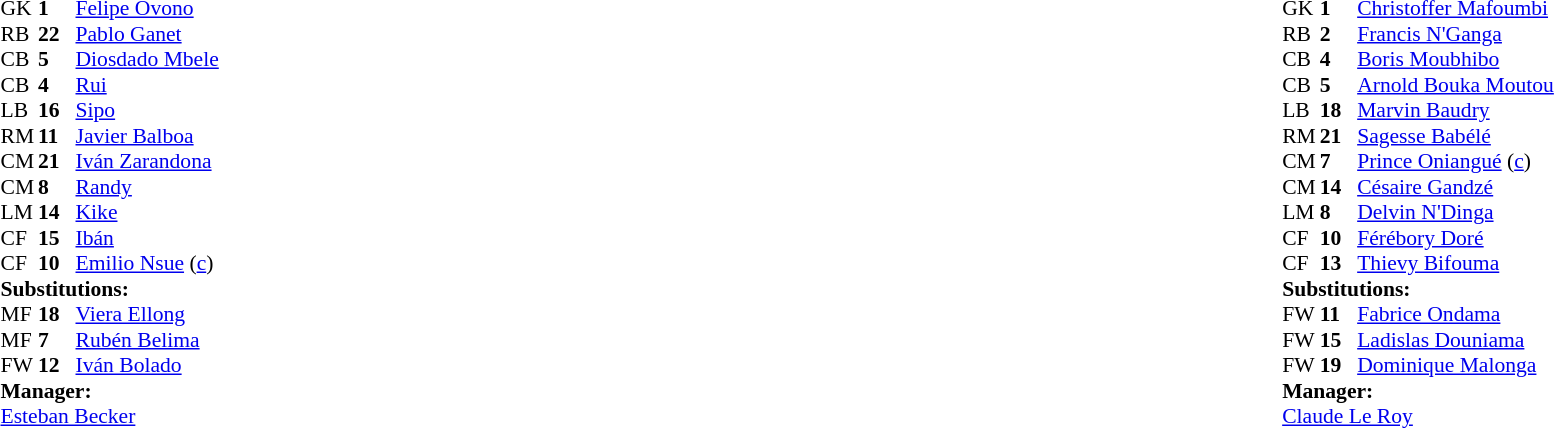<table width="100%">
<tr>
<td valign="top" width="40%"><br><table style="font-size:90%;" cellspacing="0" cellpadding="0">
<tr>
<th width="25"></th>
<th width="25"></th>
</tr>
<tr>
<td>GK</td>
<td><strong>1</strong></td>
<td><a href='#'>Felipe Ovono</a></td>
<td></td>
</tr>
<tr>
<td>RB</td>
<td><strong>22</strong></td>
<td><a href='#'>Pablo Ganet</a></td>
<td></td>
<td></td>
</tr>
<tr>
<td>CB</td>
<td><strong>5</strong></td>
<td><a href='#'>Diosdado Mbele</a></td>
<td></td>
</tr>
<tr>
<td>CB</td>
<td><strong>4</strong></td>
<td><a href='#'>Rui</a></td>
</tr>
<tr>
<td>LB</td>
<td><strong>16</strong></td>
<td><a href='#'>Sipo</a></td>
</tr>
<tr>
<td>RM</td>
<td><strong>11</strong></td>
<td><a href='#'>Javier Balboa</a></td>
<td></td>
</tr>
<tr>
<td>CM</td>
<td><strong>21</strong></td>
<td><a href='#'>Iván Zarandona</a></td>
</tr>
<tr>
<td>CM</td>
<td><strong>8</strong></td>
<td><a href='#'>Randy</a></td>
</tr>
<tr>
<td>LM</td>
<td><strong>14</strong></td>
<td><a href='#'>Kike</a></td>
<td></td>
<td></td>
</tr>
<tr>
<td>CF</td>
<td><strong>15</strong></td>
<td><a href='#'>Ibán</a></td>
<td></td>
<td></td>
</tr>
<tr>
<td>CF</td>
<td><strong>10</strong></td>
<td><a href='#'>Emilio Nsue</a> (<a href='#'>c</a>)</td>
</tr>
<tr>
<td colspan=3><strong>Substitutions:</strong></td>
</tr>
<tr>
<td>MF</td>
<td><strong>18</strong></td>
<td><a href='#'>Viera Ellong</a></td>
<td></td>
<td></td>
</tr>
<tr>
<td>MF</td>
<td><strong>7</strong></td>
<td><a href='#'>Rubén Belima</a></td>
<td></td>
<td></td>
</tr>
<tr>
<td>FW</td>
<td><strong>12</strong></td>
<td><a href='#'>Iván Bolado</a></td>
<td></td>
<td></td>
</tr>
<tr>
<td colspan=3><strong>Manager:</strong></td>
</tr>
<tr>
<td colspan=3> <a href='#'>Esteban Becker</a></td>
</tr>
</table>
</td>
<td valign="top"></td>
<td valign="top" width="50%"><br><table style="font-size:90%;" cellspacing="0" cellpadding="0" align="center">
<tr>
<th width=25></th>
<th width=25></th>
</tr>
<tr>
<td>GK</td>
<td><strong>1</strong></td>
<td><a href='#'>Christoffer Mafoumbi</a></td>
</tr>
<tr>
<td>RB</td>
<td><strong>2</strong></td>
<td><a href='#'>Francis N'Ganga</a></td>
</tr>
<tr>
<td>CB</td>
<td><strong>4</strong></td>
<td><a href='#'>Boris Moubhibo</a></td>
<td></td>
</tr>
<tr>
<td>CB</td>
<td><strong>5</strong></td>
<td><a href='#'>Arnold Bouka Moutou</a></td>
<td></td>
<td></td>
</tr>
<tr>
<td>LB</td>
<td><strong>18</strong></td>
<td><a href='#'>Marvin Baudry</a></td>
</tr>
<tr>
<td>RM</td>
<td><strong>21</strong></td>
<td><a href='#'>Sagesse Babélé</a></td>
</tr>
<tr>
<td>CM</td>
<td><strong>7</strong></td>
<td><a href='#'>Prince Oniangué</a> (<a href='#'>c</a>)</td>
</tr>
<tr>
<td>CM</td>
<td><strong>14</strong></td>
<td><a href='#'>Césaire Gandzé</a></td>
<td></td>
<td></td>
</tr>
<tr>
<td>LM</td>
<td><strong>8</strong></td>
<td><a href='#'>Delvin N'Dinga</a></td>
</tr>
<tr>
<td>CF</td>
<td><strong>10</strong></td>
<td><a href='#'>Férébory Doré</a></td>
<td></td>
<td></td>
</tr>
<tr>
<td>CF</td>
<td><strong>13</strong></td>
<td><a href='#'>Thievy Bifouma</a></td>
</tr>
<tr>
<td colspan=3><strong>Substitutions:</strong></td>
</tr>
<tr>
<td>FW</td>
<td><strong>11</strong></td>
<td><a href='#'>Fabrice Ondama</a></td>
<td></td>
<td></td>
</tr>
<tr>
<td>FW</td>
<td><strong>15</strong></td>
<td><a href='#'>Ladislas Douniama</a></td>
<td></td>
<td></td>
</tr>
<tr>
<td>FW</td>
<td><strong>19</strong></td>
<td><a href='#'>Dominique Malonga</a></td>
<td></td>
<td></td>
</tr>
<tr>
<td colspan=3><strong>Manager:</strong></td>
</tr>
<tr>
<td colspan=3> <a href='#'>Claude Le Roy</a></td>
</tr>
</table>
</td>
</tr>
</table>
